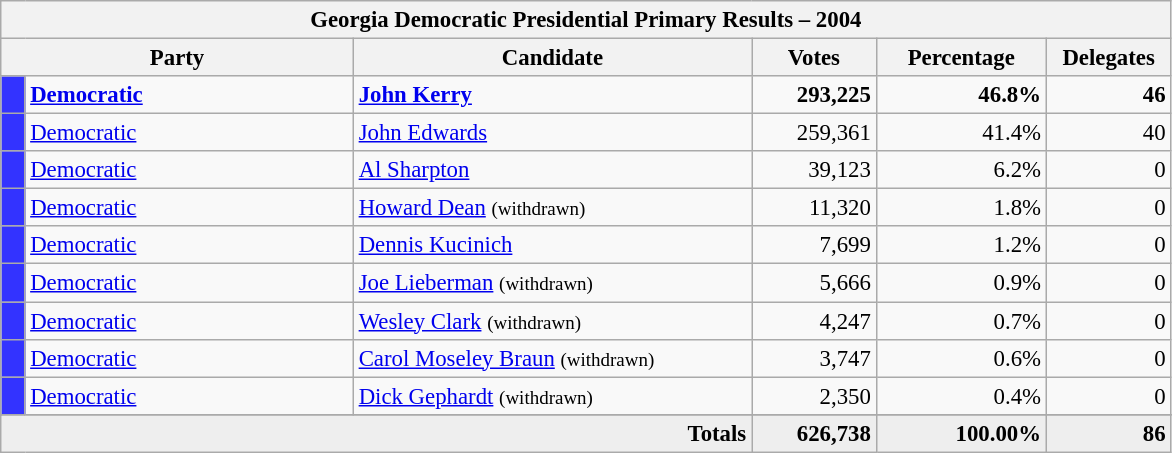<table class="wikitable" style="font-size: 95%;">
<tr>
<th colspan="6">Georgia Democratic Presidential Primary Results – 2004</th>
</tr>
<tr>
<th colspan="2" style="width: 15em">Party</th>
<th style="width: 17em">Candidate</th>
<th style="width: 5em">Votes</th>
<th style="width: 7em">Percentage</th>
<th style="width: 5em">Delegates</th>
</tr>
<tr>
<th style="background-color:#3333FF; width: 3px"></th>
<td style="width: 130px"><strong><a href='#'>Democratic</a></strong></td>
<td><strong><a href='#'>John Kerry</a></strong></td>
<td align="right"><strong>293,225</strong></td>
<td align="right"><strong>46.8%</strong></td>
<td align="right"><strong>46</strong></td>
</tr>
<tr>
<th style="background-color:#3333FF; width: 3px"></th>
<td style="width: 130px"><a href='#'>Democratic</a></td>
<td><a href='#'>John Edwards</a></td>
<td align="right">259,361</td>
<td align="right">41.4%</td>
<td align="right">40</td>
</tr>
<tr>
<th style="background-color:#3333FF; width: 3px"></th>
<td style="width: 130px"><a href='#'>Democratic</a></td>
<td><a href='#'>Al Sharpton</a></td>
<td align="right">39,123</td>
<td align="right">6.2%</td>
<td align="right">0</td>
</tr>
<tr>
<th style="background-color:#3333FF; width: 3px"></th>
<td style="width: 130px"><a href='#'>Democratic</a></td>
<td><a href='#'>Howard Dean</a> <small>(withdrawn)</small></td>
<td align="right">11,320</td>
<td align="right">1.8%</td>
<td align="right">0</td>
</tr>
<tr>
<th style="background-color:#3333FF; width: 3px"></th>
<td style="width: 130px"><a href='#'>Democratic</a></td>
<td><a href='#'>Dennis Kucinich</a></td>
<td align="right">7,699</td>
<td align="right">1.2%</td>
<td align="right">0</td>
</tr>
<tr>
<th style="background-color:#3333FF; width: 3px"></th>
<td style="width: 130px"><a href='#'>Democratic</a></td>
<td><a href='#'>Joe Lieberman</a> <small>(withdrawn)</small></td>
<td align="right">5,666</td>
<td align="right">0.9%</td>
<td align="right">0</td>
</tr>
<tr>
<th style="background-color:#3333FF; width: 3px"></th>
<td style="width: 130px"><a href='#'>Democratic</a></td>
<td><a href='#'>Wesley Clark</a> <small>(withdrawn)</small></td>
<td align="right">4,247</td>
<td align="right">0.7%</td>
<td align="right">0</td>
</tr>
<tr>
<th style="background-color:#3333FF; width: 3px"></th>
<td style="width: 130px"><a href='#'>Democratic</a></td>
<td><a href='#'>Carol Moseley Braun</a> <small>(withdrawn)</small></td>
<td align="right">3,747</td>
<td align="right">0.6%</td>
<td align="right">0</td>
</tr>
<tr>
<th style="background-color:#3333FF; width: 3px"></th>
<td style="width: 130px"><a href='#'>Democratic</a></td>
<td><a href='#'>Dick Gephardt</a> <small>(withdrawn)</small></td>
<td align="right">2,350</td>
<td align="right">0.4%</td>
<td align="right">0</td>
</tr>
<tr>
</tr>
<tr bgcolor="#EEEEEE">
<td colspan="3" align="right"><strong>Totals</strong></td>
<td align="right"><strong>626,738</strong></td>
<td align="right"><strong>100.00%</strong></td>
<td align="right"><strong>86</strong></td>
</tr>
</table>
